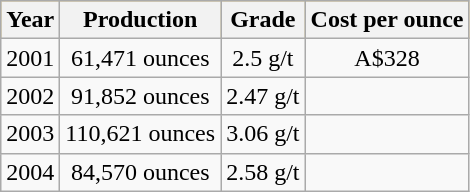<table class="wikitable">
<tr style="text-align:center; background:#daa520;">
<th>Year</th>
<th>Production</th>
<th>Grade</th>
<th>Cost per ounce</th>
</tr>
<tr style="text-align:center;">
<td>2001</td>
<td>61,471 ounces</td>
<td>2.5 g/t</td>
<td>A$328</td>
</tr>
<tr style="text-align:center;">
<td>2002</td>
<td>91,852 ounces</td>
<td>2.47 g/t</td>
<td></td>
</tr>
<tr style="text-align:center;">
<td>2003</td>
<td>110,621 ounces</td>
<td>3.06 g/t</td>
<td></td>
</tr>
<tr style="text-align:center;">
<td>2004</td>
<td>84,570 ounces</td>
<td>2.58 g/t</td>
<td></td>
</tr>
</table>
